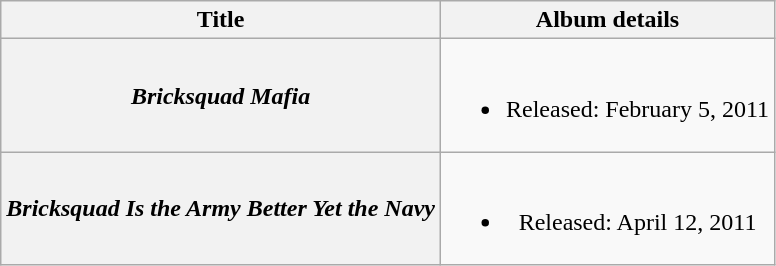<table class="wikitable plainrowheaders" style="text-align:center;">
<tr>
<th>Title</th>
<th>Album details</th>
</tr>
<tr>
<th scope="row"><em>Bricksquad Mafia</em><br></th>
<td><br><ul><li>Released: February 5, 2011</li></ul></td>
</tr>
<tr>
<th scope="row"><em>Bricksquad Is the Army Better Yet the Navy</em></th>
<td><br><ul><li>Released: April 12, 2011</li></ul></td>
</tr>
</table>
